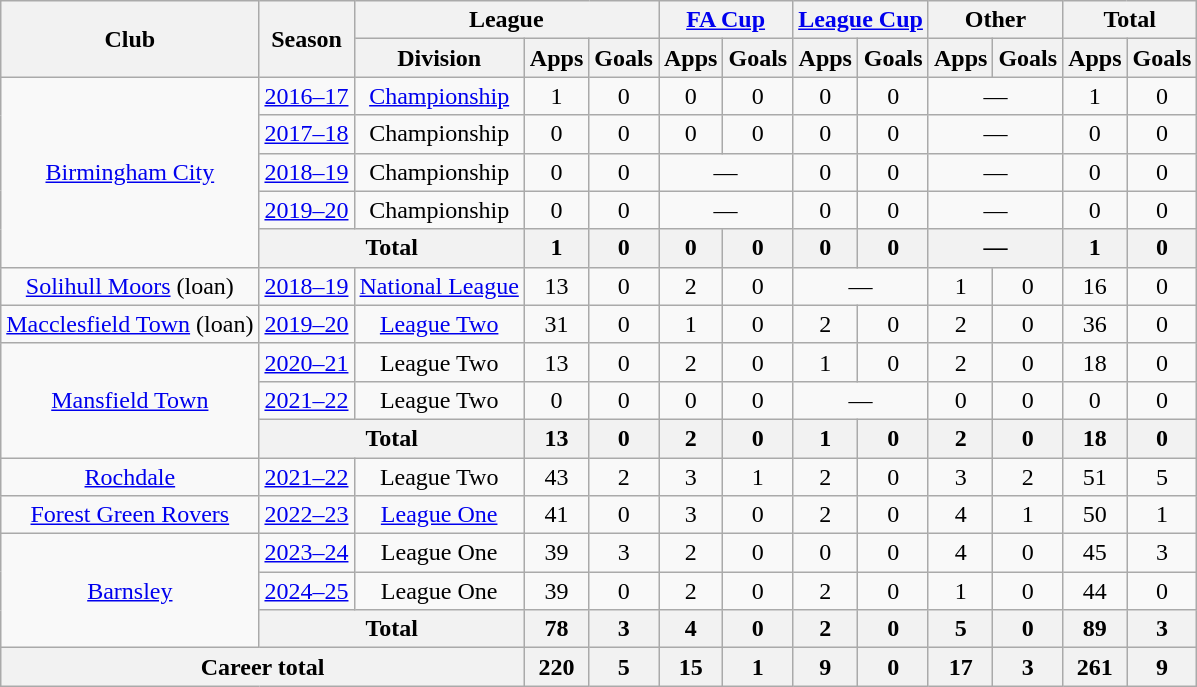<table class="wikitable" style=text-align:center>
<tr>
<th rowspan=2>Club</th>
<th rowspan=2>Season</th>
<th colspan=3>League</th>
<th colspan=2><a href='#'>FA Cup</a></th>
<th colspan=2><a href='#'>League Cup</a></th>
<th colspan=2>Other</th>
<th colspan=2>Total</th>
</tr>
<tr>
<th>Division</th>
<th>Apps</th>
<th>Goals</th>
<th>Apps</th>
<th>Goals</th>
<th>Apps</th>
<th>Goals</th>
<th>Apps</th>
<th>Goals</th>
<th>Apps</th>
<th>Goals</th>
</tr>
<tr>
<td rowspan=5><a href='#'>Birmingham City</a></td>
<td><a href='#'>2016–17</a></td>
<td><a href='#'>Championship</a></td>
<td>1</td>
<td>0</td>
<td>0</td>
<td>0</td>
<td>0</td>
<td>0</td>
<td colspan=2>—</td>
<td>1</td>
<td>0</td>
</tr>
<tr>
<td><a href='#'>2017–18</a></td>
<td>Championship</td>
<td>0</td>
<td>0</td>
<td>0</td>
<td>0</td>
<td>0</td>
<td>0</td>
<td colspan=2>—</td>
<td>0</td>
<td>0</td>
</tr>
<tr>
<td><a href='#'>2018–19</a></td>
<td>Championship</td>
<td>0</td>
<td>0</td>
<td colspan=2>—</td>
<td>0</td>
<td>0</td>
<td colspan=2>—</td>
<td>0</td>
<td>0</td>
</tr>
<tr>
<td><a href='#'>2019–20</a></td>
<td>Championship</td>
<td>0</td>
<td>0</td>
<td colspan=2>—</td>
<td>0</td>
<td>0</td>
<td colspan=2>—</td>
<td>0</td>
<td>0</td>
</tr>
<tr>
<th colspan=2>Total</th>
<th>1</th>
<th>0</th>
<th>0</th>
<th>0</th>
<th>0</th>
<th>0</th>
<th colspan=2>—</th>
<th>1</th>
<th>0</th>
</tr>
<tr>
<td><a href='#'>Solihull Moors</a> (loan)</td>
<td><a href='#'>2018–19</a></td>
<td><a href='#'>National League</a></td>
<td>13</td>
<td>0</td>
<td>2</td>
<td>0</td>
<td colspan=2>—</td>
<td>1</td>
<td>0</td>
<td>16</td>
<td>0</td>
</tr>
<tr>
<td><a href='#'>Macclesfield Town</a> (loan)</td>
<td><a href='#'>2019–20</a></td>
<td><a href='#'>League Two</a></td>
<td>31</td>
<td>0</td>
<td>1</td>
<td>0</td>
<td>2</td>
<td>0</td>
<td>2</td>
<td>0</td>
<td>36</td>
<td>0</td>
</tr>
<tr>
<td rowspan=3><a href='#'>Mansfield Town</a></td>
<td><a href='#'>2020–21</a></td>
<td>League Two</td>
<td>13</td>
<td>0</td>
<td>2</td>
<td>0</td>
<td>1</td>
<td>0</td>
<td>2</td>
<td>0</td>
<td>18</td>
<td>0</td>
</tr>
<tr>
<td><a href='#'>2021–22</a></td>
<td>League Two</td>
<td>0</td>
<td>0</td>
<td>0</td>
<td>0</td>
<td colspan=2>—</td>
<td>0</td>
<td>0</td>
<td>0</td>
<td>0</td>
</tr>
<tr>
<th colspan=2>Total</th>
<th>13</th>
<th>0</th>
<th>2</th>
<th>0</th>
<th>1</th>
<th>0</th>
<th>2</th>
<th>0</th>
<th>18</th>
<th>0</th>
</tr>
<tr>
<td><a href='#'>Rochdale</a></td>
<td><a href='#'>2021–22</a></td>
<td>League Two</td>
<td>43</td>
<td>2</td>
<td>3</td>
<td>1</td>
<td>2</td>
<td>0</td>
<td>3</td>
<td>2</td>
<td>51</td>
<td>5</td>
</tr>
<tr>
<td><a href='#'>Forest Green Rovers</a></td>
<td><a href='#'>2022–23</a></td>
<td><a href='#'>League One</a></td>
<td>41</td>
<td>0</td>
<td>3</td>
<td>0</td>
<td>2</td>
<td>0</td>
<td>4</td>
<td>1</td>
<td>50</td>
<td>1</td>
</tr>
<tr>
<td rowspan="3"><a href='#'>Barnsley</a></td>
<td><a href='#'>2023–24</a></td>
<td>League One</td>
<td>39</td>
<td>3</td>
<td>2</td>
<td>0</td>
<td>0</td>
<td>0</td>
<td>4</td>
<td>0</td>
<td>45</td>
<td>3</td>
</tr>
<tr>
<td><a href='#'>2024–25</a></td>
<td>League One</td>
<td>39</td>
<td>0</td>
<td>2</td>
<td>0</td>
<td>2</td>
<td>0</td>
<td>1</td>
<td>0</td>
<td>44</td>
<td>0</td>
</tr>
<tr>
<th colspan="2">Total</th>
<th>78</th>
<th>3</th>
<th>4</th>
<th>0</th>
<th>2</th>
<th>0</th>
<th>5</th>
<th>0</th>
<th>89</th>
<th>3</th>
</tr>
<tr>
<th colspan=3>Career total</th>
<th>220</th>
<th>5</th>
<th>15</th>
<th>1</th>
<th>9</th>
<th>0</th>
<th>17</th>
<th>3</th>
<th>261</th>
<th>9</th>
</tr>
</table>
